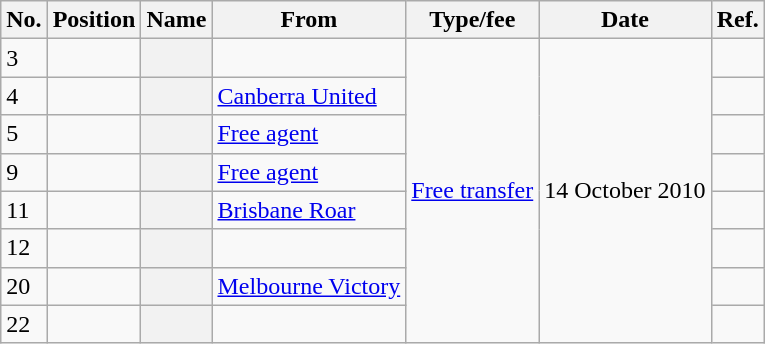<table class="wikitable plainrowheaders sortable" style="text-align:center; text-align:left">
<tr>
<th>No.</th>
<th>Position</th>
<th>Name</th>
<th>From</th>
<th>Type/fee</th>
<th>Date</th>
<th>Ref.</th>
</tr>
<tr>
<td>3</td>
<td></td>
<th scope="row"></th>
<td></td>
<td rowspan="8"><a href='#'>Free transfer</a></td>
<td rowspan="8">14 October 2010</td>
<td></td>
</tr>
<tr>
<td>4</td>
<td></td>
<th scope="row"></th>
<td><a href='#'>Canberra United</a></td>
<td></td>
</tr>
<tr>
<td>5</td>
<td></td>
<th scope="row"></th>
<td><a href='#'>Free agent</a></td>
<td></td>
</tr>
<tr>
<td>9</td>
<td></td>
<th scope="row"></th>
<td><a href='#'>Free agent</a></td>
<td></td>
</tr>
<tr>
<td>11</td>
<td></td>
<th scope="row"></th>
<td><a href='#'>Brisbane Roar</a></td>
<td></td>
</tr>
<tr>
<td>12</td>
<td></td>
<th scope="row"></th>
<td></td>
<td></td>
</tr>
<tr>
<td>20</td>
<td></td>
<th scope="row"></th>
<td><a href='#'>Melbourne Victory</a></td>
<td></td>
</tr>
<tr>
<td>22</td>
<td></td>
<th scope="row"></th>
<td></td>
<td></td>
</tr>
</table>
